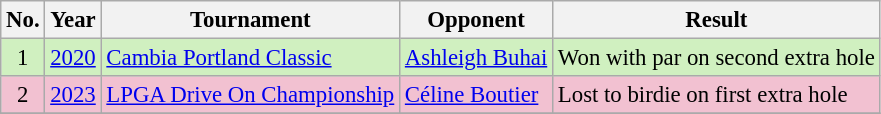<table class="wikitable" style="font-size:95%;">
<tr>
<th>No.</th>
<th>Year</th>
<th>Tournament</th>
<th>Opponent</th>
<th>Result</th>
</tr>
<tr style="background:#d0f0c0;">
<td align=center>1</td>
<td><a href='#'>2020</a></td>
<td><a href='#'>Cambia Portland Classic</a></td>
<td> <a href='#'>Ashleigh Buhai</a></td>
<td>Won with par on second extra hole</td>
</tr>
<tr style="background:#F2C1D1;">
<td align=center>2</td>
<td><a href='#'>2023</a></td>
<td><a href='#'>LPGA Drive On Championship</a></td>
<td> <a href='#'>Céline Boutier</a></td>
<td>Lost to birdie on first extra hole</td>
</tr>
<tr>
</tr>
</table>
